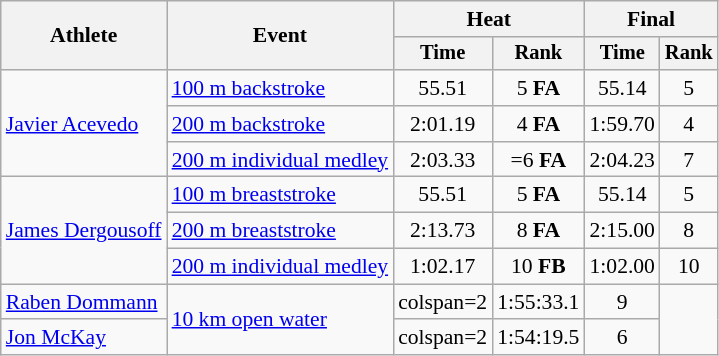<table class=wikitable style="font-size:90%">
<tr>
<th rowspan="2">Athlete</th>
<th rowspan="2">Event</th>
<th colspan="2">Heat</th>
<th colspan="2">Final</th>
</tr>
<tr style="font-size:95%">
<th>Time</th>
<th>Rank</th>
<th>Time</th>
<th>Rank</th>
</tr>
<tr align=center>
<td align=left rowspan=3><a href='#'>Javier Acevedo</a></td>
<td align=left><a href='#'>100 m backstroke</a></td>
<td>55.51</td>
<td>5 <strong>FA</strong></td>
<td>55.14</td>
<td>5</td>
</tr>
<tr align=center>
<td align=left><a href='#'>200 m backstroke</a></td>
<td>2:01.19</td>
<td>4 <strong>FA</strong></td>
<td>1:59.70</td>
<td>4</td>
</tr>
<tr align=center>
<td align=left><a href='#'>200 m individual medley</a></td>
<td>2:03.33</td>
<td>=6 <strong>FA</strong></td>
<td>2:04.23</td>
<td>7</td>
</tr>
<tr align=center>
<td align=left rowspan=3><a href='#'>James Dergousoff</a></td>
<td align=left><a href='#'>100 m breaststroke</a></td>
<td>55.51</td>
<td>5 <strong>FA</strong></td>
<td>55.14</td>
<td>5</td>
</tr>
<tr align=center>
<td align=left><a href='#'>200 m breaststroke</a></td>
<td>2:13.73</td>
<td>8 <strong>FA</strong></td>
<td>2:15.00</td>
<td>8</td>
</tr>
<tr align=center>
<td align=left><a href='#'>200 m individual medley</a></td>
<td>1:02.17</td>
<td>10 <strong>FB</strong></td>
<td>1:02.00</td>
<td>10</td>
</tr>
<tr align=center>
<td align=left><a href='#'>Raben Dommann</a></td>
<td align=left rowspan=2><a href='#'>10 km open water</a></td>
<td>colspan=2 </td>
<td>1:55:33.1</td>
<td>9</td>
</tr>
<tr align=center>
<td align=left><a href='#'>Jon McKay</a></td>
<td>colspan=2 </td>
<td>1:54:19.5</td>
<td>6</td>
</tr>
</table>
